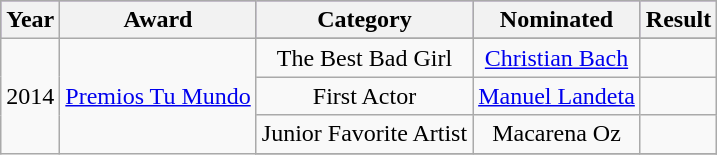<table class="wikitable plainrowheaders" style="text-align:center;">
<tr style="background:#96c;">
<th scope="col">Year</th>
<th scope="col">Award</th>
<th scope="col">Category</th>
<th scope="col">Nominated</th>
<th scope="col">Result</th>
</tr>
<tr>
<td scope="row" rowspan="10">2014</td>
<td rowspan="8"><a href='#'>Premios Tu Mundo</a></td>
</tr>
<tr>
<td scope="row">The Best Bad Girl</td>
<td><a href='#'>Christian Bach</a></td>
<td></td>
</tr>
<tr>
<td scope="row">First Actor</td>
<td><a href='#'>Manuel Landeta</a></td>
<td></td>
</tr>
<tr>
<td scope="row">Junior Favorite Artist</td>
<td>Macarena Oz</td>
<td></td>
</tr>
<tr>
</tr>
</table>
